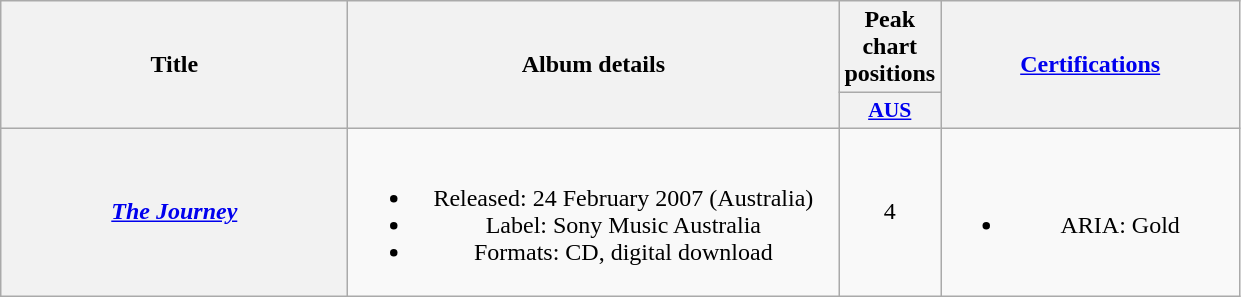<table class="wikitable plainrowheaders" style="text-align:center;">
<tr>
<th scope="col" rowspan="2" style="width:14em;">Title</th>
<th scope="col" rowspan="2" style="width:20em;">Album details</th>
<th scope="col" colspan="1">Peak chart positions</th>
<th scope="col" rowspan="2" style="width:12em;"><a href='#'>Certifications</a></th>
</tr>
<tr>
<th scope="col" style="width:3em;font-size:90%;"><a href='#'>AUS</a><br></th>
</tr>
<tr>
<th scope="row"><em><a href='#'>The Journey</a></em></th>
<td><br><ul><li>Released: 24 February 2007 <span>(Australia)</span></li><li>Label: Sony Music Australia</li><li>Formats: CD, digital download</li></ul></td>
<td>4</td>
<td><br><ul><li>ARIA: Gold</li></ul></td>
</tr>
</table>
